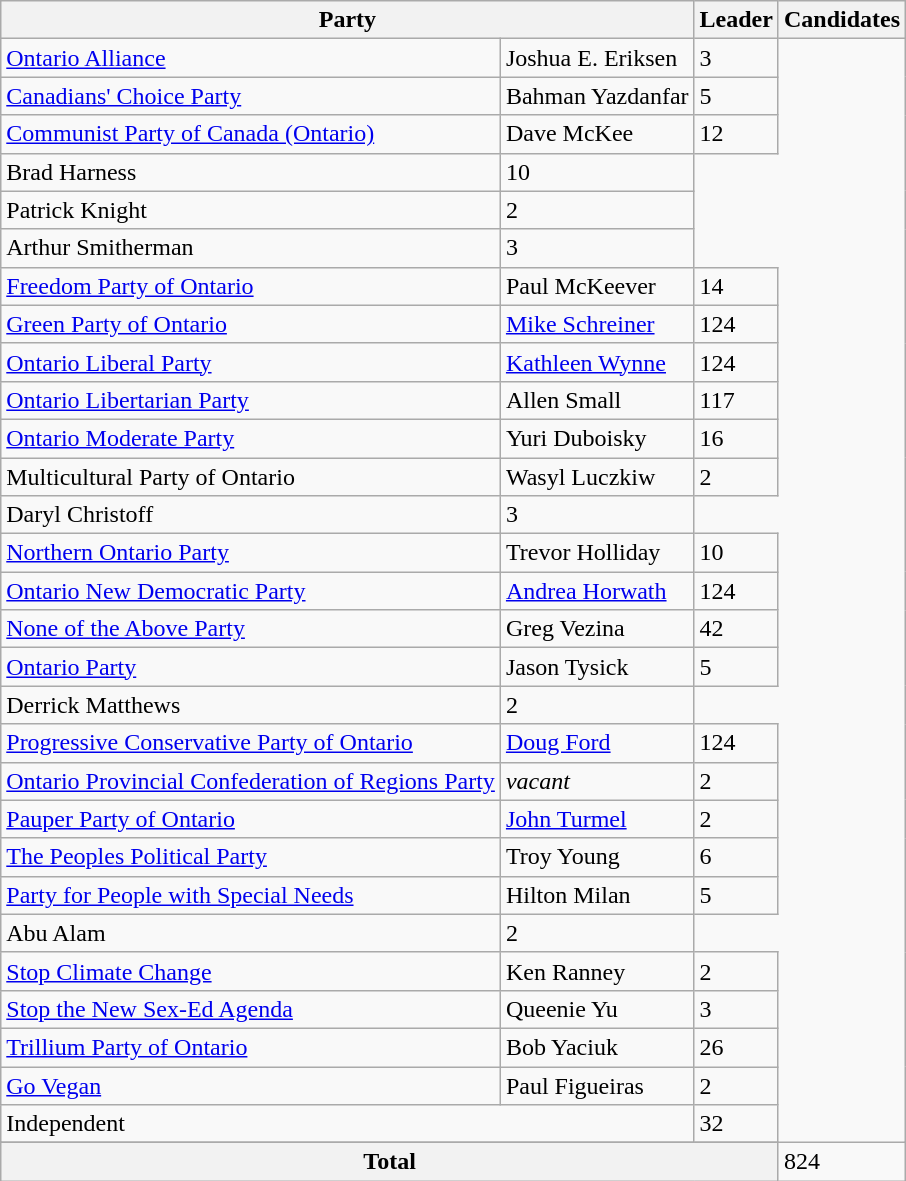<table class="wikitable sortable">
<tr>
<th colspan="2">Party</th>
<th>Leader</th>
<th>Candidates</th>
</tr>
<tr>
<td><a href='#'>Ontario Alliance</a></td>
<td>Joshua E. Eriksen</td>
<td>3</td>
</tr>
<tr>
<td><a href='#'>Canadians' Choice Party</a></td>
<td>Bahman Yazdanfar</td>
<td>5</td>
</tr>
<tr>
<td><a href='#'>Communist Party of Canada (Ontario)</a></td>
<td>Dave McKee</td>
<td>12</td>
</tr>
<tr>
<td>Brad Harness</td>
<td>10</td>
</tr>
<tr>
<td>Patrick Knight</td>
<td>2</td>
</tr>
<tr>
<td>Arthur Smitherman</td>
<td>3</td>
</tr>
<tr>
<td><a href='#'>Freedom Party of Ontario</a></td>
<td>Paul McKeever</td>
<td>14</td>
</tr>
<tr>
<td><a href='#'>Green Party of Ontario</a></td>
<td><a href='#'>Mike Schreiner</a></td>
<td>124</td>
</tr>
<tr>
<td><a href='#'>Ontario Liberal Party</a></td>
<td><a href='#'>Kathleen Wynne</a></td>
<td>124</td>
</tr>
<tr>
<td><a href='#'>Ontario Libertarian Party</a></td>
<td>Allen Small</td>
<td>117</td>
</tr>
<tr>
<td><a href='#'>Ontario Moderate Party</a></td>
<td>Yuri Duboisky</td>
<td>16</td>
</tr>
<tr>
<td>Multicultural Party of Ontario</td>
<td>Wasyl Luczkiw</td>
<td>2</td>
</tr>
<tr>
<td>Daryl Christoff</td>
<td>3</td>
</tr>
<tr>
<td><a href='#'>Northern Ontario Party</a></td>
<td>Trevor Holliday</td>
<td>10</td>
</tr>
<tr>
<td><a href='#'>Ontario New Democratic Party</a></td>
<td><a href='#'>Andrea Horwath</a></td>
<td>124</td>
</tr>
<tr>
<td><a href='#'>None of the Above Party</a></td>
<td>Greg Vezina</td>
<td>42</td>
</tr>
<tr>
<td><a href='#'>Ontario Party</a></td>
<td>Jason Tysick</td>
<td>5</td>
</tr>
<tr>
<td>Derrick Matthews</td>
<td>2</td>
</tr>
<tr>
<td><a href='#'>Progressive Conservative Party of Ontario</a></td>
<td><a href='#'>Doug Ford</a></td>
<td>124</td>
</tr>
<tr>
<td><a href='#'>Ontario Provincial Confederation of Regions Party</a></td>
<td><em>vacant</em></td>
<td>2</td>
</tr>
<tr>
<td><a href='#'>Pauper Party of Ontario</a></td>
<td><a href='#'>John Turmel</a></td>
<td>2</td>
</tr>
<tr>
<td><a href='#'>The Peoples Political Party</a></td>
<td>Troy Young</td>
<td>6</td>
</tr>
<tr>
<td><a href='#'>Party for People with Special Needs</a></td>
<td>Hilton Milan</td>
<td>5</td>
</tr>
<tr>
<td>Abu Alam</td>
<td>2</td>
</tr>
<tr>
<td><a href='#'>Stop Climate Change</a></td>
<td>Ken Ranney</td>
<td>2</td>
</tr>
<tr>
<td><a href='#'>Stop the New Sex-Ed Agenda</a></td>
<td>Queenie Yu</td>
<td>3</td>
</tr>
<tr>
<td><a href='#'>Trillium Party of Ontario</a></td>
<td>Bob Yaciuk</td>
<td>26</td>
</tr>
<tr>
<td><a href='#'>Go Vegan</a></td>
<td>Paul Figueiras</td>
<td>2</td>
</tr>
<tr>
<td colspan="2">Independent</td>
<td>32</td>
</tr>
<tr>
</tr>
<tr class="sortbottom">
<th colspan="3"><strong>Total</strong></th>
<td>824</td>
</tr>
</table>
